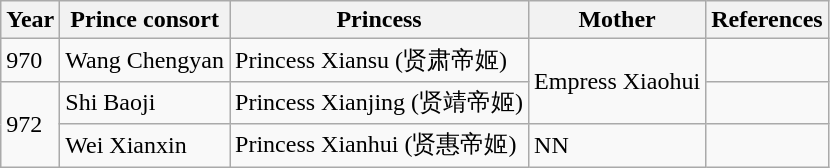<table class="wikitable">
<tr>
<th>Year</th>
<th>Prince consort</th>
<th>Princess</th>
<th>Mother</th>
<th>References</th>
</tr>
<tr>
<td>970</td>
<td>Wang Chengyan</td>
<td>Princess Xiansu (贤肃帝姬)</td>
<td rowspan="2">Empress Xiaohui</td>
<td></td>
</tr>
<tr>
<td rowspan="2">972</td>
<td>Shi Baoji</td>
<td>Princess Xianjing (贤靖帝姬)</td>
<td></td>
</tr>
<tr>
<td>Wei Xianxin</td>
<td>Princess Xianhui (贤惠帝姬)</td>
<td>NN</td>
<td></td>
</tr>
</table>
